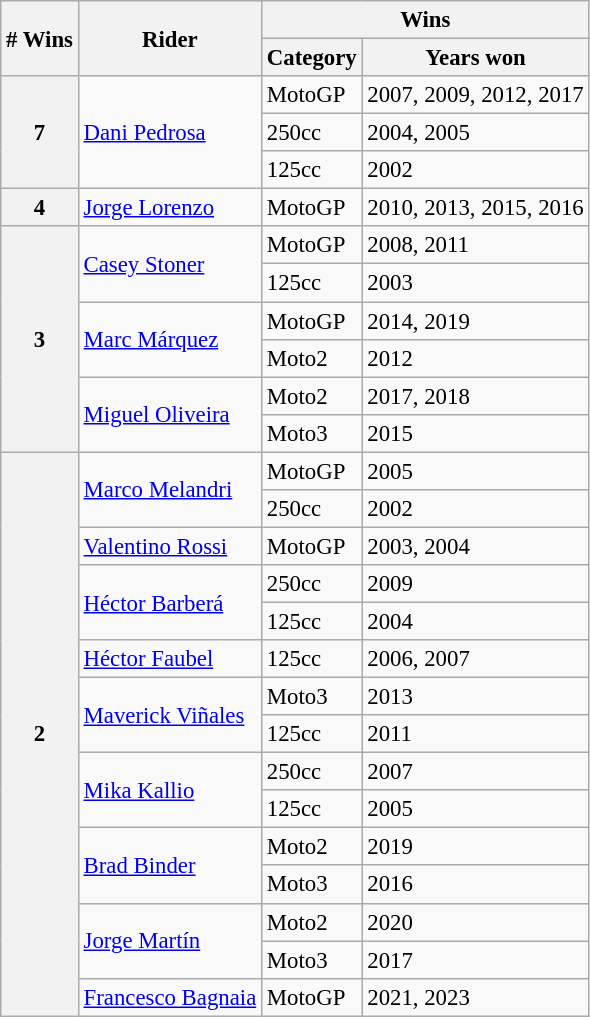<table class="wikitable" style="font-size: 95%;">
<tr>
<th rowspan=2># Wins</th>
<th rowspan=2>Rider</th>
<th colspan=2>Wins</th>
</tr>
<tr>
<th>Category</th>
<th>Years won</th>
</tr>
<tr>
<th rowspan=3>7</th>
<td rowspan=3> <a href='#'>Dani Pedrosa</a></td>
<td>MotoGP</td>
<td>2007, 2009, 2012, 2017</td>
</tr>
<tr>
<td>250cc</td>
<td>2004, 2005</td>
</tr>
<tr>
<td>125cc</td>
<td>2002</td>
</tr>
<tr>
<th>4</th>
<td> <a href='#'>Jorge Lorenzo</a></td>
<td>MotoGP</td>
<td>2010, 2013, 2015, 2016</td>
</tr>
<tr>
<th rowspan=6>3</th>
<td rowspan=2> <a href='#'>Casey Stoner</a></td>
<td>MotoGP</td>
<td>2008, 2011</td>
</tr>
<tr>
<td>125cc</td>
<td>2003</td>
</tr>
<tr>
<td rowspan=2> <a href='#'>Marc Márquez</a></td>
<td>MotoGP</td>
<td>2014, 2019</td>
</tr>
<tr>
<td>Moto2</td>
<td>2012</td>
</tr>
<tr>
<td rowspan=2> <a href='#'>Miguel Oliveira</a></td>
<td>Moto2</td>
<td>2017, 2018</td>
</tr>
<tr>
<td>Moto3</td>
<td>2015</td>
</tr>
<tr>
<th rowspan=16>2</th>
<td rowspan=2> <a href='#'>Marco Melandri</a></td>
<td>MotoGP</td>
<td>2005</td>
</tr>
<tr>
<td>250cc</td>
<td>2002</td>
</tr>
<tr>
<td> <a href='#'>Valentino Rossi</a></td>
<td>MotoGP</td>
<td>2003, 2004</td>
</tr>
<tr>
<td rowspan=2> <a href='#'>Héctor Barberá</a></td>
<td>250cc</td>
<td>2009</td>
</tr>
<tr>
<td>125cc</td>
<td>2004</td>
</tr>
<tr>
<td> <a href='#'>Héctor Faubel</a></td>
<td>125cc</td>
<td>2006, 2007</td>
</tr>
<tr>
<td rowspan=2> <a href='#'>Maverick Viñales</a></td>
<td>Moto3</td>
<td>2013</td>
</tr>
<tr>
<td>125cc</td>
<td>2011</td>
</tr>
<tr>
<td rowspan=2> <a href='#'>Mika Kallio</a></td>
<td>250cc</td>
<td>2007</td>
</tr>
<tr>
<td>125cc</td>
<td>2005</td>
</tr>
<tr>
<td rowspan=2> <a href='#'>Brad Binder</a></td>
<td>Moto2</td>
<td>2019</td>
</tr>
<tr>
<td>Moto3</td>
<td>2016</td>
</tr>
<tr>
<td rowspan=2> <a href='#'>Jorge Martín</a></td>
<td>Moto2</td>
<td>2020</td>
</tr>
<tr>
<td>Moto3</td>
<td>2017</td>
</tr>
<tr>
<td> <a href='#'>Francesco Bagnaia</a></td>
<td>MotoGP</td>
<td>2021, 2023</td>
</tr>
</table>
